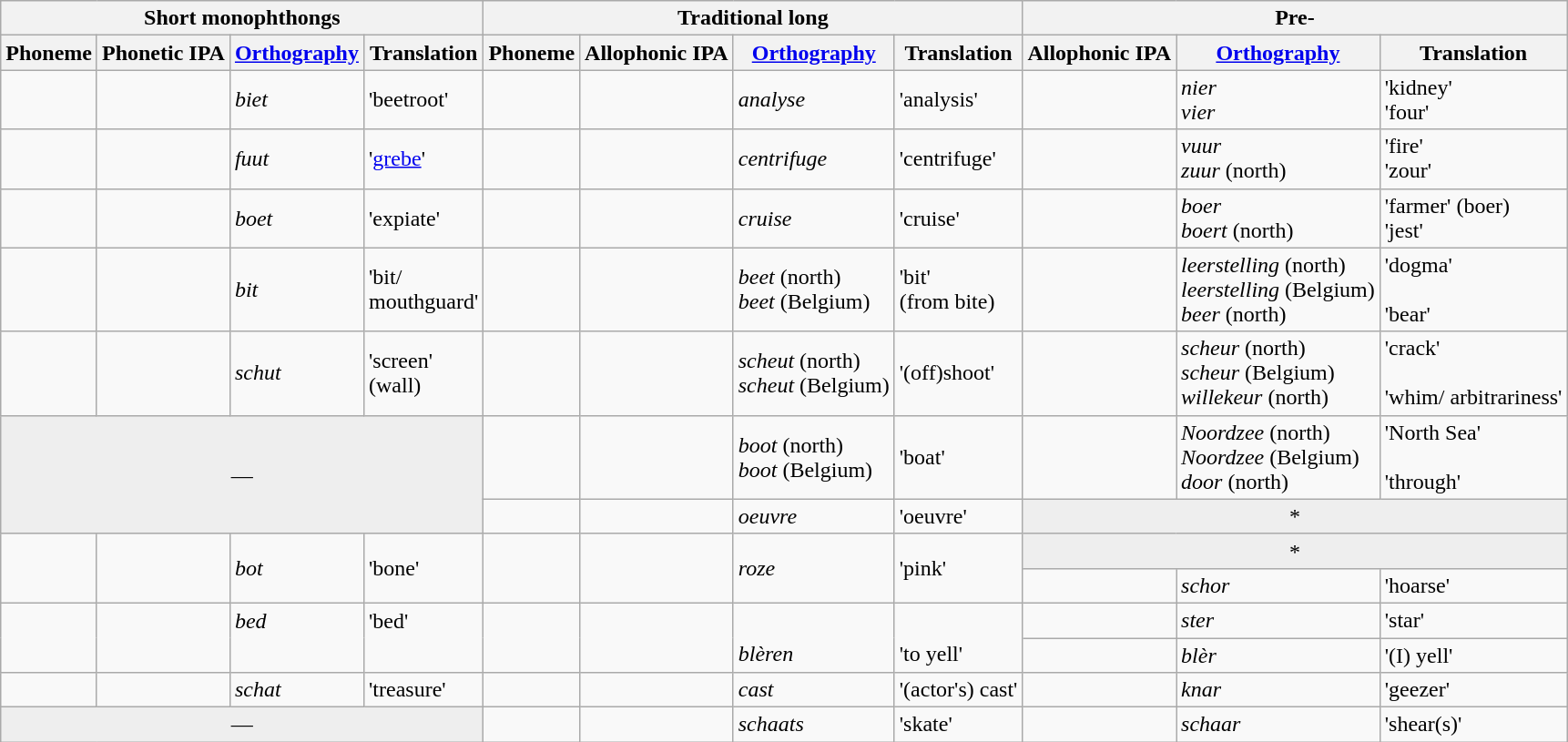<table class="wikitable">
<tr>
<th colspan='4'>Short monophthongs</th>
<th colspan='4'>Traditional long</th>
<th colspan='3'>Pre-</th>
</tr>
<tr>
<th>Phoneme</th>
<th>Phonetic IPA</th>
<th><a href='#'>Orthography</a></th>
<th>Translation</th>
<th>Phoneme</th>
<th>Allophonic IPA</th>
<th><a href='#'>Orthography</a></th>
<th>Translation</th>
<th>Allophonic IPA</th>
<th><a href='#'>Orthography</a></th>
<th>Translation</th>
</tr>
<tr>
<td></td>
<td></td>
<td><em>biet</em></td>
<td>'beetroot'</td>
<td></td>
<td></td>
<td><em>analyse</em></td>
<td>'analysis'</td>
<td><br></td>
<td><em>nier</em><br><em>vier</em></td>
<td>'kidney'<br>'four'</td>
</tr>
<tr>
<td></td>
<td></td>
<td><em>fuut</em></td>
<td>'<a href='#'>grebe</a>'</td>
<td></td>
<td></td>
<td><em>centrifuge</em></td>
<td>'centrifuge'</td>
<td><br></td>
<td><em>vuur</em><br><em>zuur</em> (north)</td>
<td>'fire'<br>'zour'</td>
</tr>
<tr>
<td></td>
<td></td>
<td><em>boet</em></td>
<td>'expiate'</td>
<td></td>
<td></td>
<td><em>cruise</em></td>
<td>'cruise'</td>
<td><br></td>
<td><em>boer</em><br><em>boert</em> (north)</td>
<td>'farmer' (boer)<br>'jest'</td>
</tr>
<tr>
<td></td>
<td></td>
<td><em>bit</em></td>
<td>'bit/<br>mouthguard'</td>
<td></td>
<td><br></td>
<td><em>beet</em> (north)<br><em>beet</em> (Belgium)</td>
<td>'bit' <br>(from bite)</td>
<td><br><br></td>
<td><em>leerstelling</em> (north)<br><em>leerstelling</em> (Belgium)<br><em>beer</em> (north)</td>
<td>'dogma'<br><br>'bear'</td>
</tr>
<tr>
<td></td>
<td></td>
<td><em>schut</em></td>
<td>'screen' <br>(wall)</td>
<td></td>
<td><br></td>
<td><em>scheut</em> (north)<br><em>scheut</em> (Belgium)</td>
<td>'(off)shoot'</td>
<td><br><br></td>
<td><em>scheur</em> (north)<br><em>scheur</em> (Belgium)<br><em>willekeur</em> (north)</td>
<td>'crack'<br><br>'whim/ arbitrariness'</td>
</tr>
<tr>
<td rowspan='2' colspan='4' bgcolor="#EEEEEE" style="text-align: center;">—</td>
<td></td>
<td><br></td>
<td><em>boot</em> (north)<br><em>boot</em> (Belgium)</td>
<td>'boat'</td>
<td><br><br></td>
<td><em>Noordzee</em> (north)<br><em>Noordzee</em> (Belgium) <br><em>door</em> (north)</td>
<td>'North Sea'<br><br>'through'</td>
</tr>
<tr>
<td></td>
<td></td>
<td><em>oeuvre</em></td>
<td>'oeuvre'</td>
<td colspan='3' bgcolor="#EEEEEE"style="text-align: center">*</td>
</tr>
<tr>
<td rowspan='2'></td>
<td rowspan='2'></td>
<td rowspan='2'><em>bot</em></td>
<td rowspan='2'>'bone'</td>
<td rowspan='2'></td>
<td rowspan='2'></td>
<td rowspan='2'><em>roze</em></td>
<td rowspan='2'>'pink'</td>
<td colspan='3' bgcolor="#EEEEEE" style="text-align: center">*</td>
</tr>
<tr>
<td></td>
<td><em>schor</em></td>
<td>'hoarse'</td>
</tr>
<tr>
<td style="border-bottom: none;"></td>
<td style="border-bottom: none;"></td>
<td style="border-bottom: none;"><em>bed</em></td>
<td style="border-bottom: none;">'bed'</td>
<td style="border-bottom: none;"></td>
<td style="border-bottom: none;"></td>
<td style="border-bottom: none;"></td>
<td style="border-bottom: none;"></td>
<td></td>
<td><em>ster</em></td>
<td>'star'</td>
</tr>
<tr>
<td style="border-top: none;"></td>
<td style="border-top: none;"></td>
<td style="border-top: none;"></td>
<td style="border-top: none;"></td>
<td style="border-top: none;"></td>
<td style="border-top: none;"></td>
<td style="border-top: none;"><em>blèren</em></td>
<td style="border-top: none;">'to yell'</td>
<td></td>
<td><em>blèr</em></td>
<td>'(I) yell'</td>
</tr>
<tr>
<td></td>
<td></td>
<td><em>schat</em></td>
<td>'treasure'</td>
<td></td>
<td></td>
<td><em> cast</em></td>
<td>'(actor's) cast'</td>
<td></td>
<td><em>knar</em></td>
<td>'geezer'</td>
</tr>
<tr>
<td colspan='4' bgcolor="#EEEEEE" style="text-align: center;">—</td>
<td></td>
<td></td>
<td><em>schaats</em></td>
<td>'skate'</td>
<td></td>
<td><em>schaar</em></td>
<td>'shear(s)'</td>
</tr>
</table>
